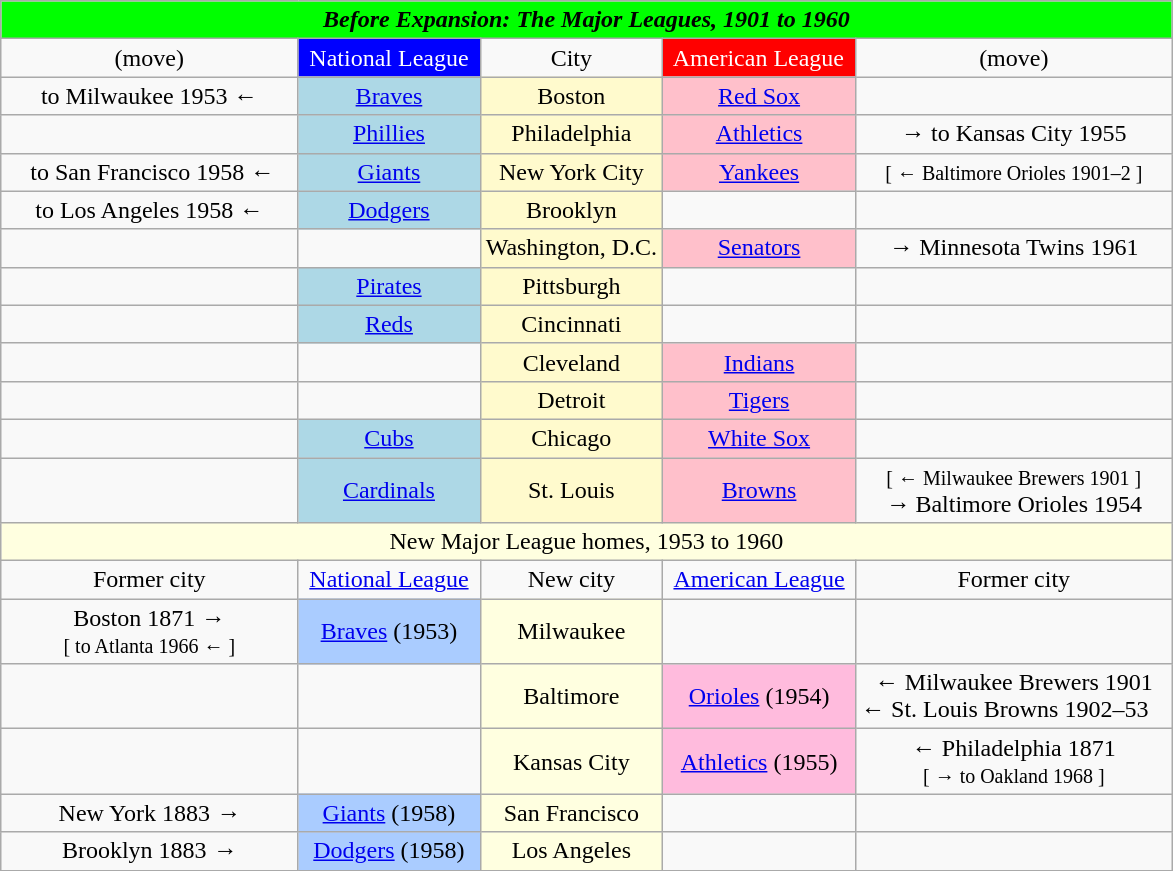<table class="wikitable floatcenter" style="text-align:center; font-size:*90%">
<tr style="background:lime;">
<td colspan="5"><strong><em>Before Expansion:<em> The Major Leagues, 1901 to 1960<strong></td>
</tr>
<tr>
<td></em>(move)<em></td>
<td style="background:blue; color:white"> </strong>National League<strong> </td>
<td></strong>City<strong></td>
<td style="background:red; color:white"> </strong>American League<strong> </td>
<td></em>(move)<em></td>
</tr>
<tr>
<td></em>to Milwaukee 1953 ← <em></td>
<td style="background:lightblue"><a href='#'>Braves</a></td>
<td bgcolor="lemonchiffon"></strong>Boston<strong></td>
<td style="background:pink"><a href='#'>Red Sox</a></td>
<td> </td>
</tr>
<tr>
<td> </td>
<td style="background:lightblue"><a href='#'>Phillies</a></td>
<td bgcolor="lemonchiffon"></strong>Philadelphia<strong></td>
<td style="background:pink"><a href='#'>Athletics</a></td>
<td></em> → to Kansas City 1955<em></td>
</tr>
<tr>
<td>    </em> to San Francisco 1958 ← <em>   </td>
<td style="background:lightblue;"><a href='#'>Giants</a></td>
<td bgcolor="lemonchiffon"></strong>New York City<strong></td>
<td style="background:pink;"><a href='#'>Yankees</a></td>
<td><small></em>[ ← Baltimore Orioles 1901–2 ]<em></small></td>
</tr>
<tr>
<td></em> to Los Angeles 1958 ← <em></td>
<td style="background:lightblue;"><a href='#'>Dodgers</a></td>
<td bgcolor="lemonchiffon"></strong>Brooklyn<strong></td>
<td> </td>
<td> </td>
</tr>
<tr>
<td> </td>
<td> </td>
<td bgcolor="lemonchiffon"></strong>Washington, D.C.<strong></td>
<td style="background:pink;"><a href='#'>Senators</a></td>
<td></em> → Minnesota Twins 1961 <em></td>
</tr>
<tr>
<td> </td>
<td style="background:lightblue;"><a href='#'>Pirates</a></td>
<td bgcolor="lemonchiffon"></strong>Pittsburgh<strong></td>
<td> </td>
<td> </td>
</tr>
<tr>
<td> </td>
<td style="background:lightblue;"><a href='#'>Reds</a></td>
<td bgcolor="lemonchiffon"></strong>Cincinnati<strong></td>
<td> </td>
<td> </td>
</tr>
<tr>
<td> </td>
<td> </td>
<td bgcolor="lemonchiffon"></strong>Cleveland<strong></td>
<td style="background:pink"><a href='#'>Indians</a></td>
<td> </td>
</tr>
<tr>
<td> </td>
<td> </td>
<td bgcolor="lemonchiffon"></strong>Detroit<strong></td>
<td style="background:pink"><a href='#'>Tigers</a></td>
<td> </td>
</tr>
<tr>
<td> </td>
<td style="background:lightblue"><a href='#'>Cubs</a></td>
<td bgcolor="lemonchiffon"></strong>Chicago<strong></td>
<td style="background:pink"><a href='#'>White Sox</a></td>
<td> </td>
</tr>
<tr>
<td> </td>
<td style="background:lightblue"><a href='#'>Cardinals</a></td>
<td bgcolor="lemonchiffon"></strong>St. Louis<strong></td>
<td style="background:pink"><a href='#'>Browns</a></td>
<td></em><small>[ ← Milwaukee Brewers 1901 ]</small><em><br>→ </em>Baltimore Orioles 1954<em></td>
</tr>
<tr style="background:lightyellow">
<td colspan="5"></em>New Major League homes, 1953 to 1960<em></td>
</tr>
<tr>
<td>Former city</td>
<td></strong><a href='#'>National League</a><strong></td>
<td>New city</td>
<td></strong><a href='#'>American League</a><strong></td>
<td>Former city</td>
</tr>
<tr>
<td></em>Boston 1871 →<br><small>[ to Atlanta 1966 ← ]</small><em></td>
<td style="background:#acf"><a href='#'>Braves</a> (1953)</td>
<td bgcolor="lightyellow"></strong>Milwaukee<strong></td>
<td> </td>
<td> </td>
</tr>
<tr>
<td> </td>
<td> </td>
<td bgcolor="lightyellow"></strong>Baltimore<strong></td>
<td style="background:#fbd;"><a href='#'>Orioles</a> (1954)</td>
<td></em>← Milwaukee Brewers 1901 <br> ← St. Louis Browns 1902–53 <em>   </td>
</tr>
<tr>
<td> </td>
<td> </td>
<td bgcolor="lightyellow"></strong>Kansas City<strong></td>
<td style="background:#fbd; "><a href='#'>Athletics</a> (1955)</td>
<td></em>← Philadelphia 1871<br><small>[ → to Oakland 1968 ]</small><em></td>
</tr>
<tr>
<td></em>New York 1883<em> →</td>
<td style="background:#acf"><a href='#'>Giants</a> (1958)</td>
<td bgcolor="lightyellow"></strong>San Francisco<strong></td>
<td> </td>
<td> </td>
</tr>
<tr>
<td></em>Brooklyn 1883<em> →</td>
<td style="background:#acf"><a href='#'>Dodgers</a> (1958)</td>
<td bgcolor="lightyellow"></strong>Los Angeles<strong></td>
<td> </td>
<td> </td>
</tr>
<tr>
</tr>
</table>
